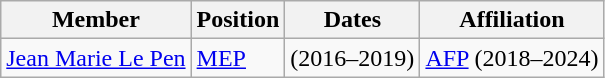<table class="wikitable">
<tr>
<th>Member</th>
<th>Position</th>
<th>Dates</th>
<th>Affiliation</th>
</tr>
<tr>
<td><a href='#'>Jean Marie Le Pen</a></td>
<td><a href='#'>MEP</a></td>
<td>(2016–2019)</td>
<td><a href='#'>AFP</a> (2018–2024)</td>
</tr>
</table>
